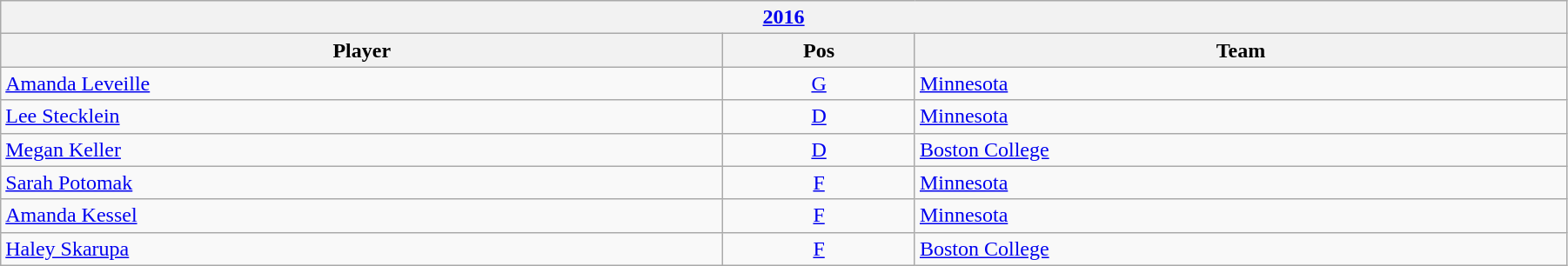<table class="wikitable" width=95%>
<tr>
<th colspan=3><a href='#'>2016</a></th>
</tr>
<tr>
<th>Player</th>
<th>Pos</th>
<th>Team</th>
</tr>
<tr>
<td><a href='#'>Amanda Leveille</a></td>
<td style="text-align:center;"><a href='#'>G</a></td>
<td><a href='#'>Minnesota</a></td>
</tr>
<tr>
<td><a href='#'>Lee Stecklein</a></td>
<td style="text-align:center;"><a href='#'>D</a></td>
<td><a href='#'>Minnesota</a></td>
</tr>
<tr>
<td><a href='#'>Megan Keller</a></td>
<td style="text-align:center;"><a href='#'>D</a></td>
<td><a href='#'>Boston College</a></td>
</tr>
<tr>
<td><a href='#'>Sarah Potomak</a></td>
<td style="text-align:center;"><a href='#'>F</a></td>
<td><a href='#'>Minnesota</a></td>
</tr>
<tr>
<td><a href='#'>Amanda Kessel</a></td>
<td style="text-align:center;"><a href='#'>F</a></td>
<td><a href='#'>Minnesota</a></td>
</tr>
<tr>
<td><a href='#'>Haley Skarupa</a></td>
<td style="text-align:center;"><a href='#'>F</a></td>
<td><a href='#'>Boston College</a></td>
</tr>
</table>
